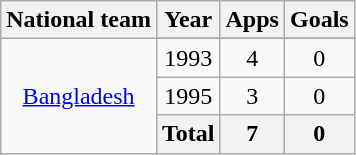<table class="wikitable" style="text-align: center;">
<tr>
<th>National team</th>
<th>Year</th>
<th>Apps</th>
<th>Goals</th>
</tr>
<tr>
<td rowspan="4"><a href='#'>Bangladesh</a></td>
</tr>
<tr>
<td>1993</td>
<td>4</td>
<td>0</td>
</tr>
<tr>
<td>1995</td>
<td>3</td>
<td>0</td>
</tr>
<tr>
<th>Total</th>
<th>7</th>
<th>0</th>
</tr>
</table>
